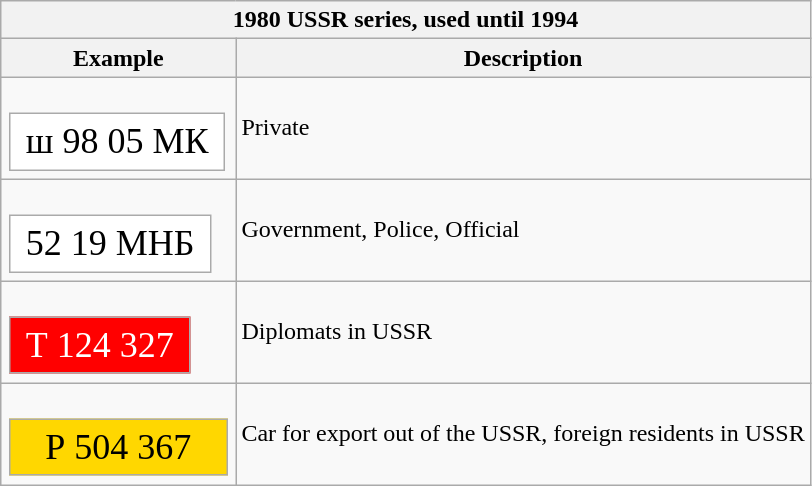<table class="wikitable">
<tr>
<th colspan="3">1980 USSR series, used until 1994</th>
</tr>
<tr>
<th>Example</th>
<th>Description</th>
</tr>
<tr>
<td><br><table border=0>
<tr size=50/100>
<td style="background:white; font-size: 150%;padding-left:10px; padding-right:10px; text-align:center; color: black">ш 98 05 МК</td>
</tr>
</table>
</td>
<td>Private</td>
</tr>
<tr>
<td><br><table border=0>
<tr size=50/100>
<td style="background:white; font-size: 150%;padding-left:10px; padding-right:10px; text-align:center; color: black">52 19 МНБ</td>
</tr>
</table>
</td>
<td>Government, Police, Official</td>
</tr>
<tr>
<td><br><table border="0">
<tr size="50/100;">
<td style="background:rgb(255,0,0);text-align:center; padding-left:10px; padding-right:10px; font-size: 150%; color: white">Т 124 327</td>
</tr>
</table>
</td>
<td>Diplomats in USSR</td>
</tr>
<tr>
<td><br><table border="0">
<tr size="50/100">
<td style="background:gold; font-size: 150%; padding-left:23px; padding-right:23px; color: black">Р 504 367</td>
</tr>
</table>
</td>
<td>Car for export out of the USSR, foreign residents in USSR</td>
</tr>
</table>
